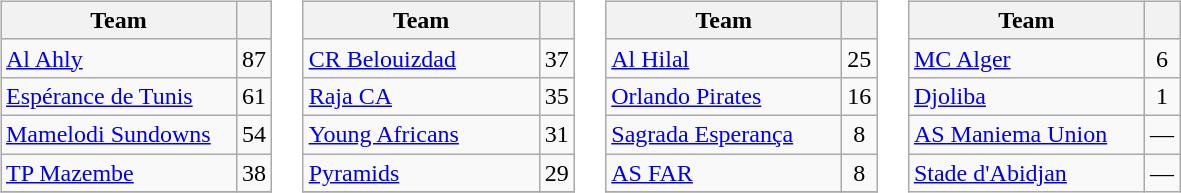<table style="margin:auto;text-align:left">
<tr valign=top>
<td><br><table class="wikitable" style="white-space:nowrap">
<tr>
<th style="width:150px">Team</th>
<th></th>
</tr>
<tr>
<td> <a href='#'>Al Ahly</a></td>
<td style="text-align:center">87</td>
</tr>
<tr>
<td> <a href='#'>Espérance de Tunis</a></td>
<td style="text-align:center">61</td>
</tr>
<tr>
<td> <a href='#'>Mamelodi Sundowns</a></td>
<td style="text-align:center">54</td>
</tr>
<tr>
<td> <a href='#'>TP Mazembe</a></td>
<td style="text-align:center">38</td>
</tr>
<tr>
</tr>
</table>
</td>
<td><br><table class="wikitable" style="white-space:nowrap">
<tr>
<th style="width:150px">Team</th>
<th></th>
</tr>
<tr>
<td> <a href='#'>CR Belouizdad</a></td>
<td style="text-align:center">37</td>
</tr>
<tr>
<td> <a href='#'>Raja CA</a></td>
<td style="text-align:center">35</td>
</tr>
<tr>
<td> <a href='#'>Young Africans</a></td>
<td style="text-align:center">31</td>
</tr>
<tr>
<td> <a href='#'>Pyramids</a></td>
<td style="text-align:center">29</td>
</tr>
<tr>
</tr>
</table>
</td>
<td><br><table class="wikitable" style="white-space:nowrap">
<tr>
<th style="width:150px">Team</th>
<th></th>
</tr>
<tr>
<td> <a href='#'>Al Hilal</a></td>
<td style="text-align:center">25</td>
</tr>
<tr>
<td> <a href='#'>Orlando Pirates</a></td>
<td style="text-align:center">16</td>
</tr>
<tr>
<td> <a href='#'>Sagrada Esperança</a></td>
<td style="text-align:center">8</td>
</tr>
<tr>
<td> <a href='#'>AS FAR</a></td>
<td style="text-align:center">8</td>
</tr>
<tr>
</tr>
</table>
</td>
<td><br><table class="wikitable" style="white-space:nowrap">
<tr>
<th style="width:150px">Team</th>
<th></th>
</tr>
<tr>
<td> <a href='#'>MC Alger</a></td>
<td style="text-align:center">6</td>
</tr>
<tr>
<td> <a href='#'>Djoliba</a></td>
<td style="text-align:center">1</td>
</tr>
<tr>
<td> <a href='#'>AS Maniema Union</a></td>
<td style="text-align:center">—</td>
</tr>
<tr>
<td> <a href='#'>Stade d'Abidjan</a></td>
<td style="text-align:center">—</td>
</tr>
</table>
</td>
</tr>
</table>
